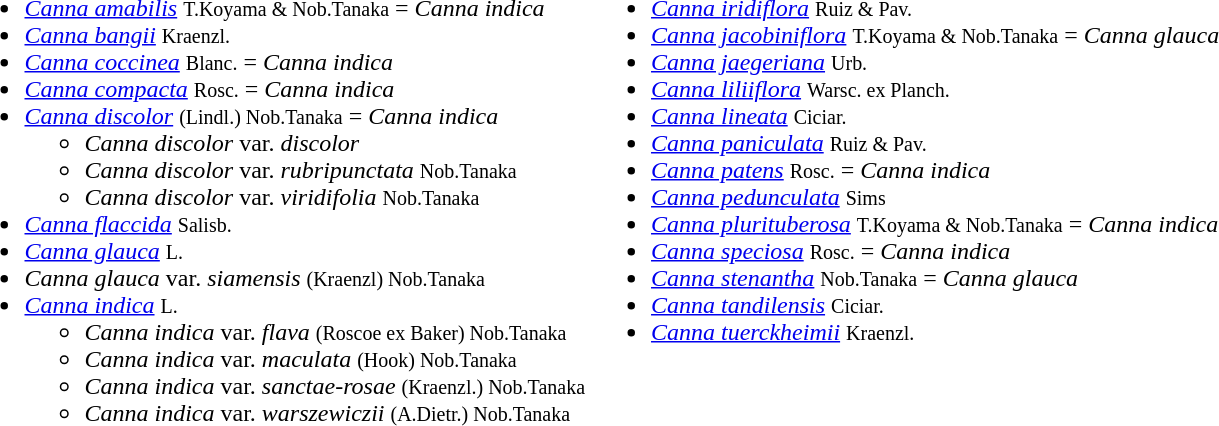<table>
<tr valign=top>
<td><br><ul><li><em><a href='#'>Canna amabilis</a></em> <small>T.Koyama & Nob.Tanaka</small> = <em>Canna indica</em></li><li><em><a href='#'>Canna bangii</a></em> <small>Kraenzl.</small></li><li><em><a href='#'>Canna coccinea</a></em> <small>Blanc.</small> = <em>Canna indica</em></li><li><em><a href='#'>Canna compacta</a></em> <small>Rosc.</small> = <em>Canna indica</em></li><li><em><a href='#'>Canna discolor</a></em> <small>(Lindl.) Nob.Tanaka</small> = <em>Canna indica</em><ul><li><em>Canna discolor</em> var. <em>discolor</em></li><li><em>Canna discolor</em> var. <em>rubripunctata</em> <small>Nob.Tanaka</small></li><li><em>Canna discolor</em> var. <em>viridifolia</em> <small>Nob.Tanaka</small></li></ul></li><li><em><a href='#'>Canna flaccida</a></em> <small>Salisb.</small></li><li><em><a href='#'>Canna glauca</a></em> <small>L.</small></li><li><em>Canna glauca</em> var. <em>siamensis</em> <small>(Kraenzl) Nob.Tanaka</small></li><li><em><a href='#'>Canna indica</a></em> <small>L.</small><ul><li><em>Canna indica</em> var. <em>flava</em> <small>(Roscoe ex Baker) Nob.Tanaka</small></li><li><em>Canna indica</em> var. <em>maculata</em> <small>(Hook) Nob.Tanaka</small></li><li><em>Canna indica</em> var. <em>sanctae-rosae</em> <small>(Kraenzl.) Nob.Tanaka</small></li><li><em>Canna indica</em> var. <em>warszewiczii</em> <small>(A.Dietr.) Nob.Tanaka</small></li></ul></li></ul></td>
<td><br><ul><li><em><a href='#'>Canna iridiflora</a></em> <small>Ruiz & Pav.</small></li><li><em><a href='#'>Canna jacobiniflora</a></em> <small>T.Koyama & Nob.Tanaka</small> = <em>Canna glauca</em></li><li><em><a href='#'>Canna jaegeriana</a></em> <small>Urb.</small></li><li><em><a href='#'>Canna liliiflora</a></em> <small>Warsc. ex Planch.</small></li><li><em><a href='#'>Canna lineata</a></em> <small>Ciciar.</small></li><li><em><a href='#'>Canna paniculata</a></em> <small>Ruiz & Pav.</small></li><li><em><a href='#'>Canna patens</a></em> <small>Rosc.</small> = <em>Canna indica</em></li><li><em><a href='#'>Canna pedunculata</a></em> <small>Sims</small></li><li><em><a href='#'>Canna plurituberosa</a></em> <small>T.Koyama & Nob.Tanaka</small> = <em>Canna indica</em></li><li><em><a href='#'>Canna speciosa</a></em> <small>Rosc.</small> = <em>Canna indica</em></li><li><em><a href='#'>Canna stenantha</a></em> <small>Nob.Tanaka</small> = <em>Canna glauca</em></li><li><em><a href='#'>Canna tandilensis</a></em> <small>Ciciar.</small></li><li><em><a href='#'>Canna tuerckheimii</a></em> <small>Kraenzl.</small></li></ul></td>
</tr>
</table>
